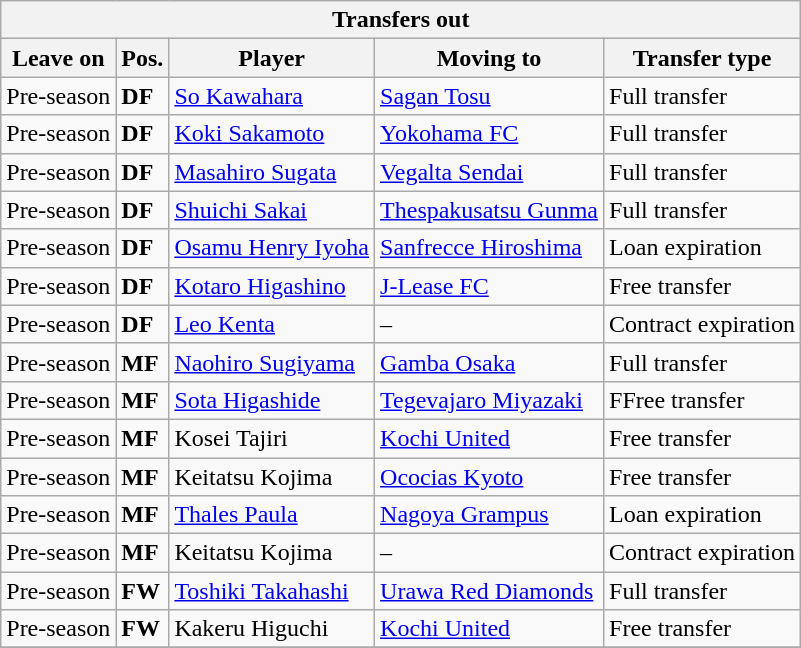<table class="wikitable sortable" style=“text-align:left;>
<tr>
<th colspan="5">Transfers out</th>
</tr>
<tr>
<th>Leave on</th>
<th>Pos.</th>
<th>Player</th>
<th>Moving to</th>
<th>Transfer type</th>
</tr>
<tr>
<td>Pre-season</td>
<td><strong>DF</strong></td>
<td> <a href='#'>So Kawahara</a></td>
<td> <a href='#'>Sagan Tosu</a></td>
<td>Full transfer</td>
</tr>
<tr>
<td>Pre-season</td>
<td><strong>DF</strong></td>
<td> <a href='#'>Koki Sakamoto</a></td>
<td> <a href='#'>Yokohama FC</a></td>
<td>Full transfer</td>
</tr>
<tr>
<td>Pre-season</td>
<td><strong>DF</strong></td>
<td> <a href='#'>Masahiro Sugata</a></td>
<td> <a href='#'>Vegalta Sendai</a></td>
<td>Full transfer</td>
</tr>
<tr>
<td>Pre-season</td>
<td><strong>DF</strong></td>
<td> <a href='#'>Shuichi Sakai</a></td>
<td> <a href='#'>Thespakusatsu Gunma</a></td>
<td>Full transfer</td>
</tr>
<tr>
<td>Pre-season</td>
<td><strong>DF</strong></td>
<td> <a href='#'>Osamu Henry Iyoha</a></td>
<td> <a href='#'>Sanfrecce Hiroshima</a></td>
<td>Loan expiration</td>
</tr>
<tr>
<td>Pre-season</td>
<td><strong>DF</strong></td>
<td> <a href='#'>Kotaro Higashino</a></td>
<td> <a href='#'>J-Lease FC</a></td>
<td>Free transfer</td>
</tr>
<tr>
<td>Pre-season</td>
<td><strong>DF</strong></td>
<td> <a href='#'>Leo Kenta</a></td>
<td>–</td>
<td>Contract expiration</td>
</tr>
<tr>
<td>Pre-season</td>
<td><strong>MF</strong></td>
<td> <a href='#'>Naohiro Sugiyama</a></td>
<td> <a href='#'>Gamba Osaka</a></td>
<td>Full transfer</td>
</tr>
<tr>
<td>Pre-season</td>
<td><strong>MF</strong></td>
<td> <a href='#'>Sota Higashide</a></td>
<td> <a href='#'>Tegevajaro Miyazaki</a></td>
<td>FFree transfer</td>
</tr>
<tr>
<td>Pre-season</td>
<td><strong>MF</strong></td>
<td> Kosei Tajiri</td>
<td> <a href='#'>Kochi United</a></td>
<td>Free transfer</td>
</tr>
<tr>
<td>Pre-season</td>
<td><strong>MF</strong></td>
<td> Keitatsu Kojima</td>
<td> <a href='#'>Ococias Kyoto</a></td>
<td>Free transfer</td>
</tr>
<tr>
<td>Pre-season</td>
<td><strong>MF</strong></td>
<td> <a href='#'>Thales Paula</a></td>
<td> <a href='#'>Nagoya Grampus</a></td>
<td>Loan expiration</td>
</tr>
<tr>
<td>Pre-season</td>
<td><strong>MF</strong></td>
<td> Keitatsu Kojima</td>
<td>–</td>
<td>Contract expiration</td>
</tr>
<tr>
<td>Pre-season</td>
<td><strong>FW</strong></td>
<td> <a href='#'>Toshiki Takahashi</a></td>
<td> <a href='#'>Urawa Red Diamonds</a></td>
<td>Full transfer</td>
</tr>
<tr>
<td>Pre-season</td>
<td><strong>FW</strong></td>
<td> Kakeru Higuchi</td>
<td> <a href='#'>Kochi United</a></td>
<td>Free transfer</td>
</tr>
<tr>
</tr>
</table>
